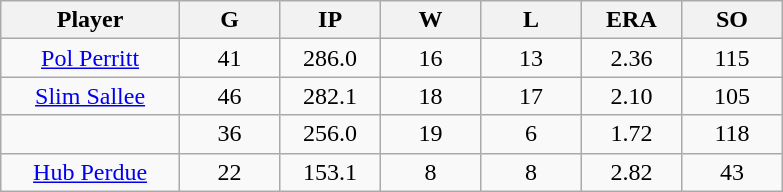<table class="wikitable sortable">
<tr>
<th bgcolor="#DDDDFF" width="16%">Player</th>
<th bgcolor="#DDDDFF" width="9%">G</th>
<th bgcolor="#DDDDFF" width="9%">IP</th>
<th bgcolor="#DDDDFF" width="9%">W</th>
<th bgcolor="#DDDDFF" width="9%">L</th>
<th bgcolor="#DDDDFF" width="9%">ERA</th>
<th bgcolor="#DDDDFF" width="9%">SO</th>
</tr>
<tr align="center">
<td><a href='#'>Pol Perritt</a></td>
<td>41</td>
<td>286.0</td>
<td>16</td>
<td>13</td>
<td>2.36</td>
<td>115</td>
</tr>
<tr align="center">
<td><a href='#'>Slim Sallee</a></td>
<td>46</td>
<td>282.1</td>
<td>18</td>
<td>17</td>
<td>2.10</td>
<td>105</td>
</tr>
<tr align="center">
<td></td>
<td>36</td>
<td>256.0</td>
<td>19</td>
<td>6</td>
<td>1.72</td>
<td>118</td>
</tr>
<tr align="center">
<td><a href='#'>Hub Perdue</a></td>
<td>22</td>
<td>153.1</td>
<td>8</td>
<td>8</td>
<td>2.82</td>
<td>43</td>
</tr>
</table>
